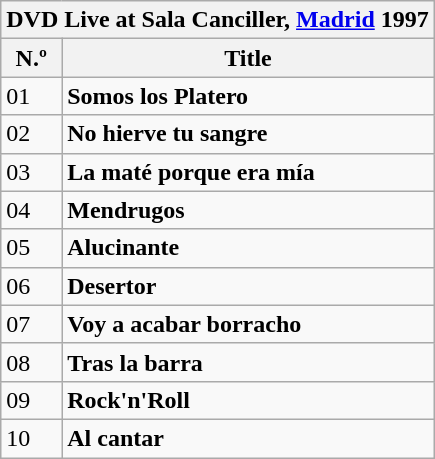<table class="wikitable" align=center>
<tr>
<th colspan=2>DVD Live at Sala Canciller, <a href='#'>Madrid</a> 1997</th>
</tr>
<tr ---->
<th>N.º</th>
<th>Title</th>
</tr>
<tr ---->
<td>01</td>
<td><strong>Somos los Platero</strong></td>
</tr>
<tr ---->
<td>02</td>
<td><strong>No hierve tu sangre</strong></td>
</tr>
<tr ---->
<td>03</td>
<td><strong>La maté porque era mía</strong></td>
</tr>
<tr ---->
<td>04</td>
<td><strong>Mendrugos</strong></td>
</tr>
<tr ---->
<td>05</td>
<td><strong>Alucinante</strong></td>
</tr>
<tr ---->
<td>06</td>
<td><strong>Desertor</strong></td>
</tr>
<tr ---->
<td>07</td>
<td><strong>Voy a acabar borracho</strong></td>
</tr>
<tr ---->
<td>08</td>
<td><strong>Tras la barra</strong></td>
</tr>
<tr ---->
<td>09</td>
<td><strong>Rock'n'Roll</strong></td>
</tr>
<tr ---->
<td>10</td>
<td><strong>Al cantar</strong></td>
</tr>
</table>
